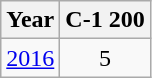<table class="wikitable" style="text-align:center;">
<tr>
<th>Year</th>
<th class="unsortable">C-1 200</th>
</tr>
<tr>
<td><a href='#'>2016</a></td>
<td>5</td>
</tr>
</table>
